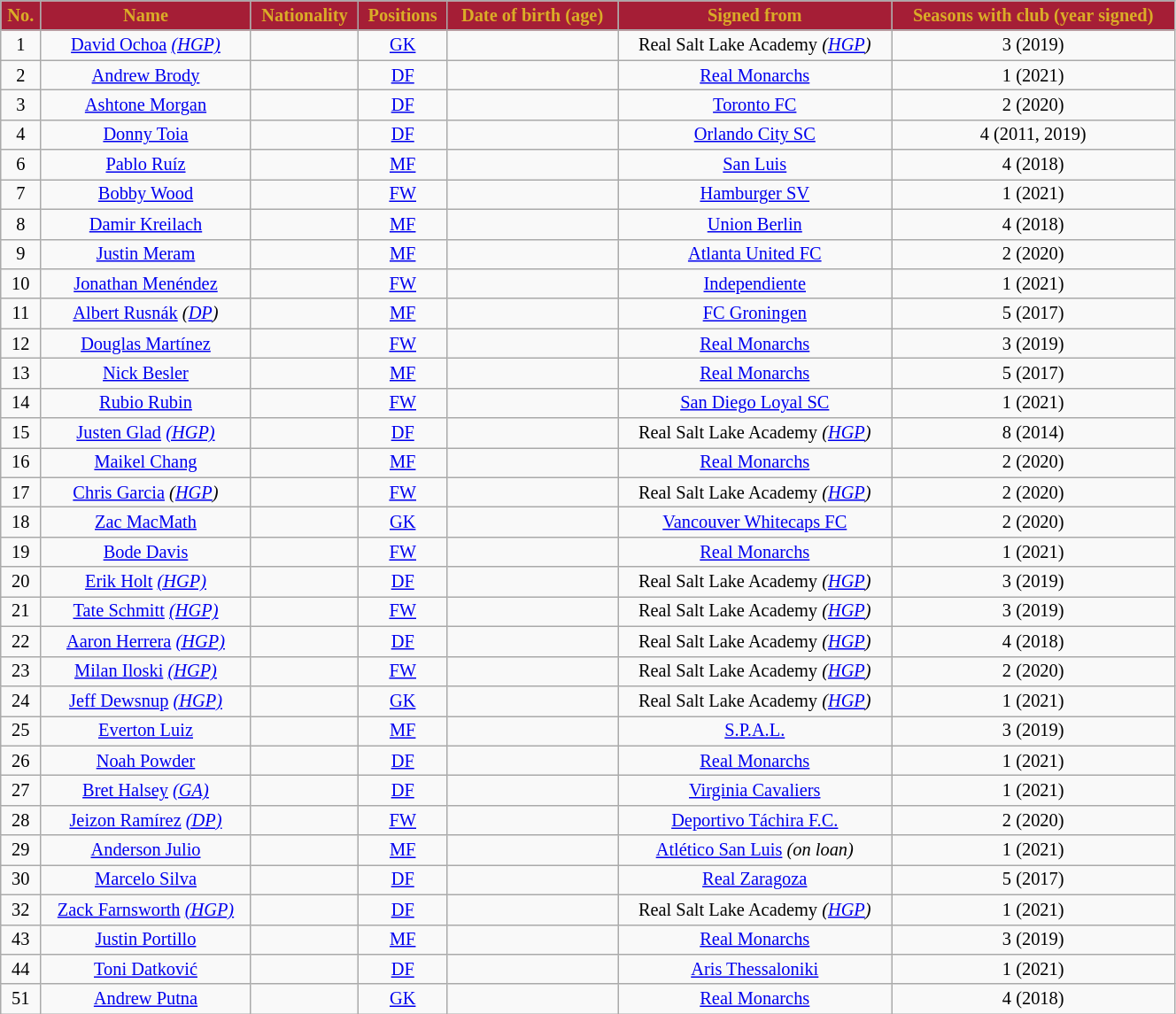<table class="wikitable sortable" style="text-align:center; font-size:85%; width:70%;">
<tr>
<th style="background:#A51E36; color:#DAAC27; text-align:center;">No.</th>
<th style="background:#A51E36; color:#DAAC27; text-align:center;">Name</th>
<th style="background:#A51E36; color:#DAAC27; text-align:center;">Nationality</th>
<th style="background:#A51E36; color:#DAAC27; text-align:center;">Positions</th>
<th style="background:#A51E36; color:#DAAC27; text-align:center;">Date of birth (age)</th>
<th style="background:#A51E36; color:#DAAC27; text-align:center;">Signed from</th>
<th style="background:#A51E36; color:#DAAC27; text-align:center;">Seasons with club (year signed)</th>
</tr>
<tr>
<td style="text-align:center;">1</td>
<td data-sort-value="Ochoa"><a href='#'>David Ochoa</a> <em><a href='#'>(HGP)</a></em></td>
<td></td>
<td style="text-align:center;"><a href='#'>GK</a></td>
<td style="text-align:center;"></td>
<td> Real Salt Lake Academy <em>(<a href='#'>HGP</a>)</em></td>
<td data-sort-value="3">3 (2019)</td>
</tr>
<tr>
<td style="text-align:center;">2</td>
<td data-sort-value="Brody"><a href='#'>Andrew Brody</a></td>
<td></td>
<td style="text-align:center;"><a href='#'>DF</a></td>
<td style="text-align:center;"></td>
<td> <a href='#'>Real Monarchs</a></td>
<td data-sort-value="1">1 (2021)</td>
</tr>
<tr>
<td style="text-align:center;">3</td>
<td data-sort-value="Morgan"><a href='#'>Ashtone Morgan</a></td>
<td></td>
<td style="text-align:center;"><a href='#'>DF</a></td>
<td style="text-align:center;"></td>
<td> <a href='#'>Toronto FC</a></td>
<td data-sort-value="2">2 (2020)</td>
</tr>
<tr>
<td style="text-align:center;">4</td>
<td data-sort-value="Toia"><a href='#'>Donny Toia</a></td>
<td></td>
<td style="text-align:center;"><a href='#'>DF</a></td>
<td style="text-align:center;"></td>
<td> <a href='#'>Orlando City SC</a></td>
<td data-sort-value="4">4 (2011, 2019)</td>
</tr>
<tr>
<td style="text-align:center;">6</td>
<td data-sort-value="Toia"><a href='#'>Pablo Ruíz</a></td>
<td></td>
<td style="text-align:center;"><a href='#'>MF</a></td>
<td style="text-align:center;"></td>
<td> <a href='#'>San Luis</a></td>
<td data-sort-value="4">4 (2018)</td>
</tr>
<tr>
<td style="text-align:center;">7</td>
<td data-sort-value="Wood"><a href='#'>Bobby Wood</a></td>
<td></td>
<td style="text-align:center;"><a href='#'>FW</a></td>
<td style="text-align:center;"></td>
<td> <a href='#'>Hamburger SV</a></td>
<td data-sort-value="1">1 (2021)</td>
</tr>
<tr>
<td style="text-align:center;">8</td>
<td data-sort-value="Kreilach"><a href='#'>Damir Kreilach</a></td>
<td></td>
<td style="text-align:center;"><a href='#'>MF</a></td>
<td style="text-align:center;"></td>
<td> <a href='#'>Union Berlin</a></td>
<td data-sort-value="4">4 (2018)</td>
</tr>
<tr>
<td style="text-align:center;">9</td>
<td data-sort-value="Meram"><a href='#'>Justin Meram</a></td>
<td></td>
<td style="text-align:center;"><a href='#'>MF</a></td>
<td style="text-align:center;"></td>
<td> <a href='#'>Atlanta United FC</a></td>
<td data-sort-value="2">2 (2020)</td>
</tr>
<tr>
<td style="text-align:center;">10</td>
<td data-sort-value="Menéndez"><a href='#'>Jonathan Menéndez</a></td>
<td></td>
<td style="text-align:center;"><a href='#'>FW</a></td>
<td style="text-align:center;"></td>
<td> <a href='#'>Independiente</a></td>
<td data-sort-value="1">1 (2021)</td>
</tr>
<tr>
<td style="text-align:center;">11</td>
<td data-sort-value="Rusnák"><a href='#'>Albert Rusnák</a> <em>(<a href='#'>DP</a>)</em></td>
<td></td>
<td style="text-align:center;"><a href='#'>MF</a></td>
<td style="text-align:center;"></td>
<td> <a href='#'>FC Groningen</a></td>
<td data-sort-value="5">5 (2017)</td>
</tr>
<tr>
<td style="text-align:center;">12</td>
<td data-sort-value="Martínez"><a href='#'>Douglas Martínez</a></td>
<td></td>
<td style="text-align:center;"><a href='#'>FW</a></td>
<td style="text-align:center;"></td>
<td> <a href='#'>Real Monarchs</a></td>
<td data-sort-value="3">3 (2019)</td>
</tr>
<tr>
<td style="text-align:center;">13</td>
<td data-sort-value="Besler"><a href='#'>Nick Besler</a></td>
<td></td>
<td style="text-align:center;"><a href='#'>MF</a></td>
<td style="text-align:center;"></td>
<td> <a href='#'>Real Monarchs</a></td>
<td data-sort-value="5">5 (2017)</td>
</tr>
<tr>
<td style="text-align:center;">14</td>
<td data-sort-value="Rubin"><a href='#'>Rubio Rubin</a></td>
<td></td>
<td style="text-align:center;"><a href='#'>FW</a></td>
<td style="text-align:center;"></td>
<td> <a href='#'>San Diego Loyal SC</a></td>
<td data-sort-value="1">1 (2021)</td>
</tr>
<tr>
<td style="text-align:center;">15</td>
<td data-sort-value="Glad"><a href='#'>Justen Glad</a> <em><a href='#'>(HGP)</a></em></td>
<td></td>
<td style="text-align:center;"><a href='#'>DF</a></td>
<td style="text-align:center;"></td>
<td> Real Salt Lake Academy <em>(<a href='#'>HGP</a>)</em></td>
<td data-sort-value="8">8 (2014)</td>
</tr>
<tr>
<td style="text-align:center;">16</td>
<td data-sort-value="Chang"><a href='#'>Maikel Chang</a></td>
<td></td>
<td style="text-align:center;"><a href='#'>MF</a></td>
<td style="text-align:center;"></td>
<td> <a href='#'>Real Monarchs</a></td>
<td data-sort-value="2">2 (2020)</td>
</tr>
<tr>
<td style="text-align:center;">17</td>
<td data-sort-value="Garcia"><a href='#'>Chris Garcia</a> <em>(<a href='#'>HGP</a>)</em></td>
<td></td>
<td style="text-align:center;"><a href='#'>FW</a></td>
<td style="text-align:center;"></td>
<td> Real Salt Lake Academy <em>(<a href='#'>HGP</a>)</em></td>
<td data-sort-value="2">2 (2020)</td>
</tr>
<tr>
<td style="text-align:center;">18</td>
<td data-sort-value="MacMath"><a href='#'>Zac MacMath</a></td>
<td></td>
<td style="text-align:center;"><a href='#'>GK</a></td>
<td style="text-align:center;"></td>
<td> <a href='#'>Vancouver Whitecaps FC</a></td>
<td data-sort-value="2">2 (2020)</td>
</tr>
<tr>
<td style="text-align:center;">19</td>
<td data-sort-value="Davis"><a href='#'>Bode Davis</a></td>
<td></td>
<td style="text-align:center;"><a href='#'>FW</a></td>
<td style="text-align:center;"></td>
<td> <a href='#'>Real Monarchs</a></td>
<td data-sort-value="1">1 (2021)</td>
</tr>
<tr>
<td style="text-align:center;">20</td>
<td data-sort-value="Holt"><a href='#'>Erik Holt</a> <em><a href='#'>(HGP)</a></em></td>
<td></td>
<td style="text-align:center;"><a href='#'>DF</a></td>
<td style="text-align:center;"></td>
<td> Real Salt Lake Academy <em>(<a href='#'>HGP</a>)</em></td>
<td data-sort-value="3">3 (2019)</td>
</tr>
<tr>
<td style="text-align:center;">21</td>
<td data-sort-value="Schmitt"><a href='#'>Tate Schmitt</a> <em><a href='#'>(HGP)</a></em></td>
<td></td>
<td style="text-align:center;"><a href='#'>FW</a></td>
<td style="text-align:center;"></td>
<td> Real Salt Lake Academy <em>(<a href='#'>HGP</a>)</em></td>
<td data-sort-value="3">3 (2019)</td>
</tr>
<tr>
<td style="text-align:center;">22</td>
<td data-sort-value="Herrera"><a href='#'>Aaron Herrera</a> <em><a href='#'>(HGP)</a></em></td>
<td></td>
<td style="text-align:center;"><a href='#'>DF</a></td>
<td style="text-align:center;"></td>
<td> Real Salt Lake Academy <em>(<a href='#'>HGP</a>)</em></td>
<td data-sort-value="4">4 (2018)</td>
</tr>
<tr>
<td style="text-align:center;">23</td>
<td data-sort-value="Iloski"><a href='#'>Milan Iloski</a> <em><a href='#'>(HGP)</a></em></td>
<td></td>
<td style="text-align:center;"><a href='#'>FW</a></td>
<td style="text-align:center;"></td>
<td> Real Salt Lake Academy <em>(<a href='#'>HGP</a>)</em></td>
<td data-sort-value="2">2 (2020)</td>
</tr>
<tr>
<td style="text-align:center;">24</td>
<td data-sort-value="Dewsnup"><a href='#'>Jeff Dewsnup</a> <em><a href='#'>(HGP)</a></em></td>
<td></td>
<td style="text-align:center;"><a href='#'>GK</a></td>
<td style="text-align:center;"></td>
<td> Real Salt Lake Academy <em>(<a href='#'>HGP</a>)</em></td>
<td data-sort-value="1">1 (2021)</td>
</tr>
<tr>
<td style="text-align:center;">25</td>
<td data-sort-value="Luiz"><a href='#'>Everton Luiz</a></td>
<td></td>
<td style="text-align:center;"><a href='#'>MF</a></td>
<td style="text-align:center;"></td>
<td> <a href='#'>S.P.A.L.</a></td>
<td data-sort-value="3">3 (2019)</td>
</tr>
<tr>
<td style="text-align:center;">26</td>
<td data-sort-value="Powder"><a href='#'>Noah Powder</a></td>
<td></td>
<td style="text-align:center;"><a href='#'>DF</a></td>
<td style="text-align:center;"></td>
<td> <a href='#'>Real Monarchs</a></td>
<td data-sort-value="1">1 (2021)</td>
</tr>
<tr>
<td style="text-align:center;">27</td>
<td data-sort-value="Powder"><a href='#'>Bret Halsey</a> <em><a href='#'>(GA)</a></em></td>
<td></td>
<td style="text-align:center;"><a href='#'>DF</a></td>
<td style="text-align:center;"></td>
<td> <a href='#'>Virginia Cavaliers</a></td>
<td data-sort-value="1">1 (2021)</td>
</tr>
<tr>
<td style="text-align:center;">28</td>
<td data-sort-value="Ramírez"><a href='#'>Jeizon Ramírez</a> <em><a href='#'>(DP)</a></em></td>
<td></td>
<td style="text-align:center;"><a href='#'>FW</a></td>
<td style="text-align:center;"></td>
<td> <a href='#'>Deportivo Táchira F.C.</a></td>
<td data-sort-value="2">2 (2020)</td>
</tr>
<tr>
<td style="text-align:center;">29</td>
<td data-sort-value="Ramírez"><a href='#'>Anderson Julio</a></td>
<td></td>
<td style="text-align:center;"><a href='#'>MF</a></td>
<td style="text-align:center;"></td>
<td> <a href='#'>Atlético San Luis</a> <em>(on loan)</em></td>
<td data-sort-value="2">1 (2021)</td>
</tr>
<tr>
<td style="text-align:center;">30</td>
<td data-sort-value="Silva, M"><a href='#'>Marcelo Silva</a></td>
<td></td>
<td style="text-align:center;"><a href='#'>DF</a></td>
<td style="text-align:center;"></td>
<td> <a href='#'>Real Zaragoza</a></td>
<td data-sort-value="5">5 (2017)</td>
</tr>
<tr>
<td style="text-align:center;">32</td>
<td data-sort-value="Farnsworth"><a href='#'>Zack Farnsworth</a> <em><a href='#'>(HGP)</a></em></td>
<td></td>
<td style="text-align:center;"><a href='#'>DF</a></td>
<td style="text-align:center;"></td>
<td> Real Salt Lake Academy <em>(<a href='#'>HGP</a>)</em></td>
<td data-sort-value="1">1 (2021)</td>
</tr>
<tr>
<td style="text-align:center;">43</td>
<td data-sort-value="Portillo"><a href='#'>Justin Portillo</a></td>
<td></td>
<td style="text-align:center;"><a href='#'>MF</a></td>
<td style="text-align:center;"></td>
<td> <a href='#'>Real Monarchs</a></td>
<td data-sort-value="3">3 (2019)</td>
</tr>
<tr>
<td style="text-align:center;">44</td>
<td data-sort-value="Datković"><a href='#'>Toni Datković</a></td>
<td></td>
<td style="text-align:center;"><a href='#'>DF</a></td>
<td style="text-align:center;"></td>
<td> <a href='#'>Aris Thessaloniki</a></td>
<td data-sort-value="1">1 (2021)</td>
</tr>
<tr>
<td style="text-align:center;">51</td>
<td data-sort-value="Putna"><a href='#'>Andrew Putna</a></td>
<td></td>
<td style="text-align:center;"><a href='#'>GK</a></td>
<td style="text-align:center;"></td>
<td> <a href='#'>Real Monarchs</a></td>
<td data-sort-value="4">4 (2018)</td>
</tr>
</table>
